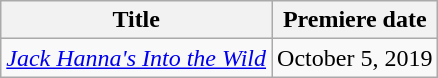<table class="wikitable sortable">
<tr>
<th>Title</th>
<th>Premiere date</th>
</tr>
<tr>
<td><em><a href='#'>Jack Hanna's Into the Wild</a></em></td>
<td>October 5, 2019</td>
</tr>
</table>
